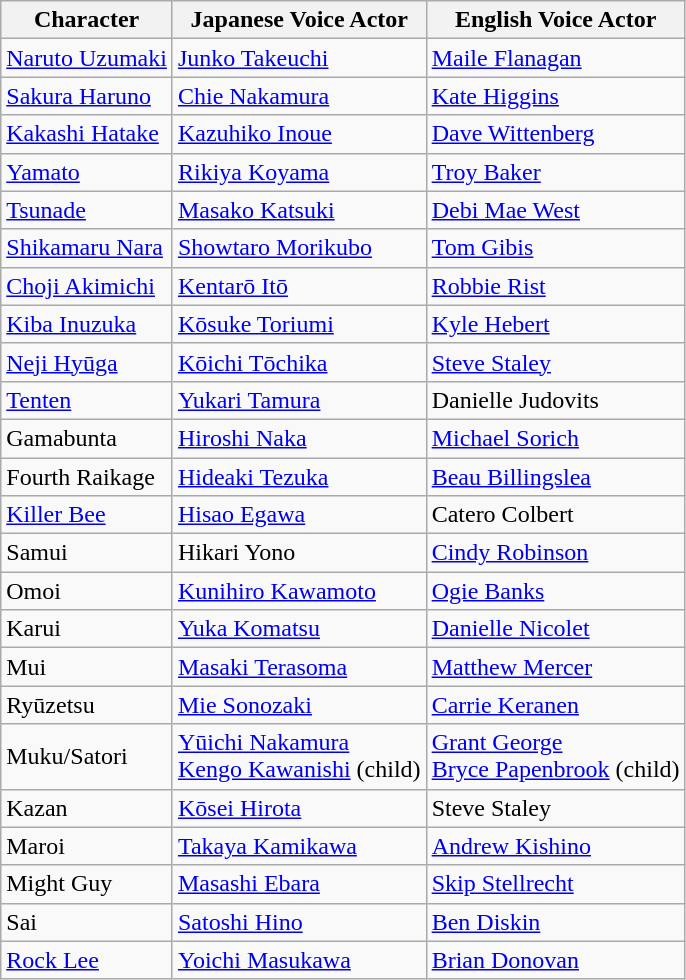<table class="wikitable">
<tr>
<th>Character</th>
<th>Japanese Voice Actor</th>
<th>English Voice Actor</th>
</tr>
<tr>
<td><a href='#'>Naruto Uzumaki</a></td>
<td><a href='#'>Junko Takeuchi</a></td>
<td><a href='#'>Maile Flanagan</a></td>
</tr>
<tr>
<td><a href='#'>Sakura Haruno</a></td>
<td><a href='#'>Chie Nakamura</a></td>
<td><a href='#'>Kate Higgins</a></td>
</tr>
<tr>
<td><a href='#'>Kakashi Hatake</a></td>
<td><a href='#'>Kazuhiko Inoue</a></td>
<td><a href='#'>Dave Wittenberg</a></td>
</tr>
<tr>
<td><a href='#'>Yamato</a></td>
<td><a href='#'>Rikiya Koyama</a></td>
<td><a href='#'>Troy Baker</a></td>
</tr>
<tr>
<td><a href='#'>Tsunade</a></td>
<td><a href='#'>Masako Katsuki</a></td>
<td><a href='#'>Debi Mae West</a></td>
</tr>
<tr>
<td><a href='#'>Shikamaru Nara</a></td>
<td><a href='#'>Showtaro Morikubo</a></td>
<td><a href='#'>Tom Gibis</a></td>
</tr>
<tr>
<td><a href='#'>Choji Akimichi</a></td>
<td><a href='#'>Kentarō Itō</a></td>
<td><a href='#'>Robbie Rist</a></td>
</tr>
<tr>
<td><a href='#'>Kiba Inuzuka</a></td>
<td><a href='#'>Kōsuke Toriumi</a></td>
<td><a href='#'>Kyle Hebert</a></td>
</tr>
<tr>
<td><a href='#'>Neji Hyūga</a></td>
<td><a href='#'>Kōichi Tōchika</a></td>
<td><a href='#'>Steve Staley</a></td>
</tr>
<tr>
<td><a href='#'>Tenten</a></td>
<td><a href='#'>Yukari Tamura</a></td>
<td>Danielle Judovits</td>
</tr>
<tr>
<td>Gamabunta</td>
<td><a href='#'>Hiroshi Naka</a></td>
<td><a href='#'>Michael Sorich</a></td>
</tr>
<tr>
<td>Fourth Raikage</td>
<td><a href='#'>Hideaki Tezuka</a></td>
<td><a href='#'>Beau Billingslea</a></td>
</tr>
<tr>
<td><a href='#'>Killer Bee</a></td>
<td><a href='#'>Hisao Egawa</a></td>
<td>Catero Colbert</td>
</tr>
<tr>
<td>Samui</td>
<td>Hikari Yono</td>
<td><a href='#'>Cindy Robinson</a></td>
</tr>
<tr>
<td>Omoi</td>
<td><a href='#'>Kunihiro Kawamoto</a></td>
<td><a href='#'>Ogie Banks</a></td>
</tr>
<tr>
<td>Karui</td>
<td><a href='#'>Yuka Komatsu</a></td>
<td><a href='#'>Danielle Nicolet</a></td>
</tr>
<tr>
<td>Mui</td>
<td><a href='#'>Masaki Terasoma</a></td>
<td><a href='#'>Matthew Mercer</a></td>
</tr>
<tr>
<td>Ryūzetsu</td>
<td><a href='#'>Mie Sonozaki</a></td>
<td><a href='#'>Carrie Keranen</a></td>
</tr>
<tr>
<td>Muku/Satori</td>
<td><a href='#'>Yūichi Nakamura</a><br><a href='#'>Kengo Kawanishi</a> (child)</td>
<td><a href='#'>Grant George</a><br><a href='#'>Bryce Papenbrook</a> (child)</td>
</tr>
<tr>
<td>Kazan</td>
<td><a href='#'>Kōsei Hirota</a></td>
<td>Steve Staley</td>
</tr>
<tr>
<td>Maroi</td>
<td><a href='#'>Takaya Kamikawa</a></td>
<td><a href='#'>Andrew Kishino</a></td>
</tr>
<tr>
<td>Might Guy</td>
<td><a href='#'>Masashi Ebara</a></td>
<td><a href='#'>Skip Stellrecht</a></td>
</tr>
<tr>
<td>Sai</td>
<td><a href='#'>Satoshi Hino</a></td>
<td><a href='#'>Ben Diskin</a></td>
</tr>
<tr>
<td><a href='#'>Rock Lee</a></td>
<td><a href='#'>Yoichi Masukawa</a></td>
<td><a href='#'>Brian Donovan</a></td>
</tr>
</table>
